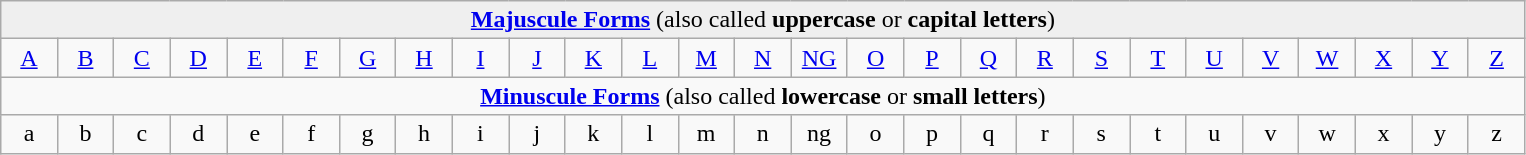<table class="wikitable" style="border-collapse:collapse;">
<tr>
<td bgcolor="#EFEFEF" align="center" colspan="27"><strong><a href='#'>Majuscule Forms</a></strong> (also called <strong>uppercase</strong> or <strong>capital letters</strong>)</td>
</tr>
<tr>
<td width=3% align="center"><a href='#'>A</a></td>
<td width=3% align="center"><a href='#'>B</a></td>
<td width=3% align="center"><a href='#'>C</a></td>
<td width=3% align="center"><a href='#'>D</a></td>
<td width=3% align="center"><a href='#'>E</a></td>
<td width=3% align="center"><a href='#'>F</a></td>
<td width=3% align="center"><a href='#'>G</a></td>
<td width=3% align="center"><a href='#'>H</a></td>
<td width=3% align="center"><a href='#'>I</a></td>
<td width=3% align="center"><a href='#'>J</a></td>
<td width=3% align="center"><a href='#'>K</a></td>
<td width=3% align="center"><a href='#'>L</a></td>
<td width=3% align="center"><a href='#'>M</a></td>
<td width=3% align="center"><a href='#'>N</a></td>
<td width=3% align="center"><a href='#'>NG</a></td>
<td width=3% align="center"><a href='#'>O</a></td>
<td width=3% align="center"><a href='#'>P</a></td>
<td width=3% align="center"><a href='#'>Q</a></td>
<td width=3% align="center"><a href='#'>R</a></td>
<td width=3% align="center"><a href='#'>S</a></td>
<td width=3% align="center"><a href='#'>T</a></td>
<td width=3% align="center"><a href='#'>U</a></td>
<td width=3% align="center"><a href='#'>V</a></td>
<td width=3% align="center"><a href='#'>W</a></td>
<td width=3% align="center"><a href='#'>X</a></td>
<td width=3% align="center"><a href='#'>Y</a></td>
<td width=3% align="center"><a href='#'>Z</a></td>
</tr>
<tr>
<td align="center" colspan="27"><strong><a href='#'>Minuscule Forms</a></strong> (also called <strong>lowercase</strong> or <strong>small letters</strong>)</td>
</tr>
<tr>
<td align="center">a</td>
<td align="center">b</td>
<td align="center">c</td>
<td align="center">d</td>
<td align="center">e</td>
<td align="center">f</td>
<td align="center">g</td>
<td align="center">h</td>
<td align="center">i</td>
<td align="center">j</td>
<td align="center">k</td>
<td align="center">l</td>
<td align="center">m</td>
<td align="center">n</td>
<td align="center">ng</td>
<td align="center">o</td>
<td align="center">p</td>
<td align="center">q</td>
<td align="center">r</td>
<td align="center">s</td>
<td align="center">t</td>
<td align="center">u</td>
<td align="center">v</td>
<td align="center">w</td>
<td align="center">x</td>
<td align="center">y</td>
<td align="center">z</td>
</tr>
</table>
